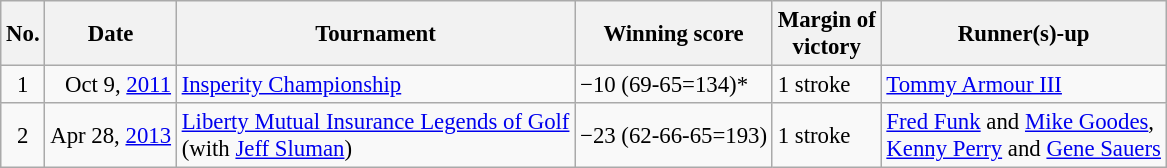<table class="wikitable" style="font-size:95%;">
<tr>
<th>No.</th>
<th>Date</th>
<th>Tournament</th>
<th>Winning score</th>
<th>Margin of<br>victory</th>
<th>Runner(s)-up</th>
</tr>
<tr>
<td align=center>1</td>
<td align=right>Oct 9, <a href='#'>2011</a></td>
<td><a href='#'>Insperity Championship</a></td>
<td>−10 (69-65=134)*</td>
<td>1 stroke</td>
<td> <a href='#'>Tommy Armour III</a></td>
</tr>
<tr>
<td align=center>2</td>
<td align=right>Apr 28, <a href='#'>2013</a></td>
<td><a href='#'>Liberty Mutual Insurance Legends of Golf</a><br>(with  <a href='#'>Jeff Sluman</a>)</td>
<td>−23 (62-66-65=193)</td>
<td>1 stroke</td>
<td> <a href='#'>Fred Funk</a> and  <a href='#'>Mike Goodes</a>,<br> <a href='#'>Kenny Perry</a> and  <a href='#'>Gene Sauers</a></td>
</tr>
</table>
